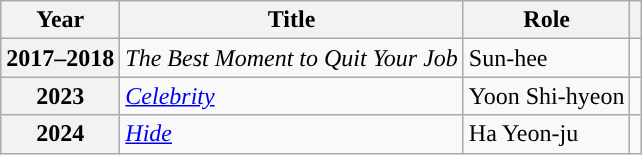<table class="wikitable plainrowheaders sortable">
<tr>
<th scope="col">Year</th>
<th scope="col">Title</th>
<th scope="col">Role</th>
<th scope="col" class="unsortable"></th>
</tr>
<tr>
<th scope="row">2017–2018</th>
<td><em>The Best Moment to Quit Your Job</em></td>
<td>Sun-hee</td>
<td style="text-align:center"></td>
</tr>
<tr>
<th scope="row">2023</th>
<td><em><a href='#'>Celebrity</a></em></td>
<td>Yoon Shi-hyeon</td>
<td style="text-align:center"></td>
</tr>
<tr>
<th scope="row">2024</th>
<td><em><a href='#'>Hide</a></em></td>
<td>Ha Yeon-ju</td>
<td style="text-align:center"></td>
</tr>
</table>
